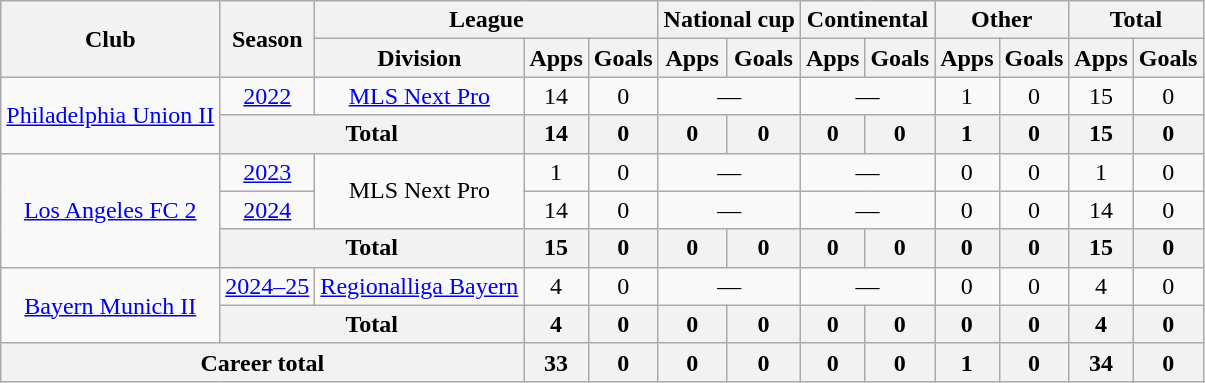<table class="wikitable" style="text-align: center;">
<tr>
<th rowspan=2>Club</th>
<th rowspan=2>Season</th>
<th colspan=3>League</th>
<th colspan=2>National cup</th>
<th colspan=2>Continental</th>
<th colspan=2>Other</th>
<th colspan=2>Total</th>
</tr>
<tr>
<th>Division</th>
<th>Apps</th>
<th>Goals</th>
<th>Apps</th>
<th>Goals</th>
<th>Apps</th>
<th>Goals</th>
<th>Apps</th>
<th>Goals</th>
<th>Apps</th>
<th>Goals</th>
</tr>
<tr>
<td rowspan="2"><a href='#'>Philadelphia Union II</a></td>
<td><a href='#'>2022</a></td>
<td><a href='#'>MLS Next Pro</a></td>
<td>14</td>
<td>0</td>
<td colspan=2>—</td>
<td colspan=2>—</td>
<td>1</td>
<td>0</td>
<td>15</td>
<td>0</td>
</tr>
<tr>
<th colspan="2">Total</th>
<th>14</th>
<th>0</th>
<th>0</th>
<th>0</th>
<th>0</th>
<th>0</th>
<th>1</th>
<th>0</th>
<th>15</th>
<th>0</th>
</tr>
<tr>
<td rowspan="3"><a href='#'>Los Angeles FC 2</a></td>
<td><a href='#'>2023</a></td>
<td rowspan="2">MLS Next Pro</td>
<td>1</td>
<td>0</td>
<td colspan=2>—</td>
<td colspan=2>—</td>
<td>0</td>
<td>0</td>
<td>1</td>
<td>0</td>
</tr>
<tr>
<td><a href='#'>2024</a></td>
<td>14</td>
<td>0</td>
<td colspan=2>—</td>
<td colspan=2>—</td>
<td>0</td>
<td>0</td>
<td>14</td>
<td>0</td>
</tr>
<tr>
<th colspan="2">Total</th>
<th>15</th>
<th>0</th>
<th>0</th>
<th>0</th>
<th>0</th>
<th>0</th>
<th>0</th>
<th>0</th>
<th>15</th>
<th>0</th>
</tr>
<tr>
<td rowspan="2"><a href='#'>Bayern Munich II</a></td>
<td><a href='#'>2024–25</a></td>
<td><a href='#'>Regionalliga Bayern</a></td>
<td>4</td>
<td>0</td>
<td colspan=2>—</td>
<td colspan=2>—</td>
<td>0</td>
<td>0</td>
<td>4</td>
<td>0</td>
</tr>
<tr>
<th colspan="2">Total</th>
<th>4</th>
<th>0</th>
<th>0</th>
<th>0</th>
<th>0</th>
<th>0</th>
<th>0</th>
<th>0</th>
<th>4</th>
<th>0</th>
</tr>
<tr>
<th colspan="3">Career total</th>
<th>33</th>
<th>0</th>
<th>0</th>
<th>0</th>
<th>0</th>
<th>0</th>
<th>1</th>
<th>0</th>
<th>34</th>
<th>0</th>
</tr>
</table>
